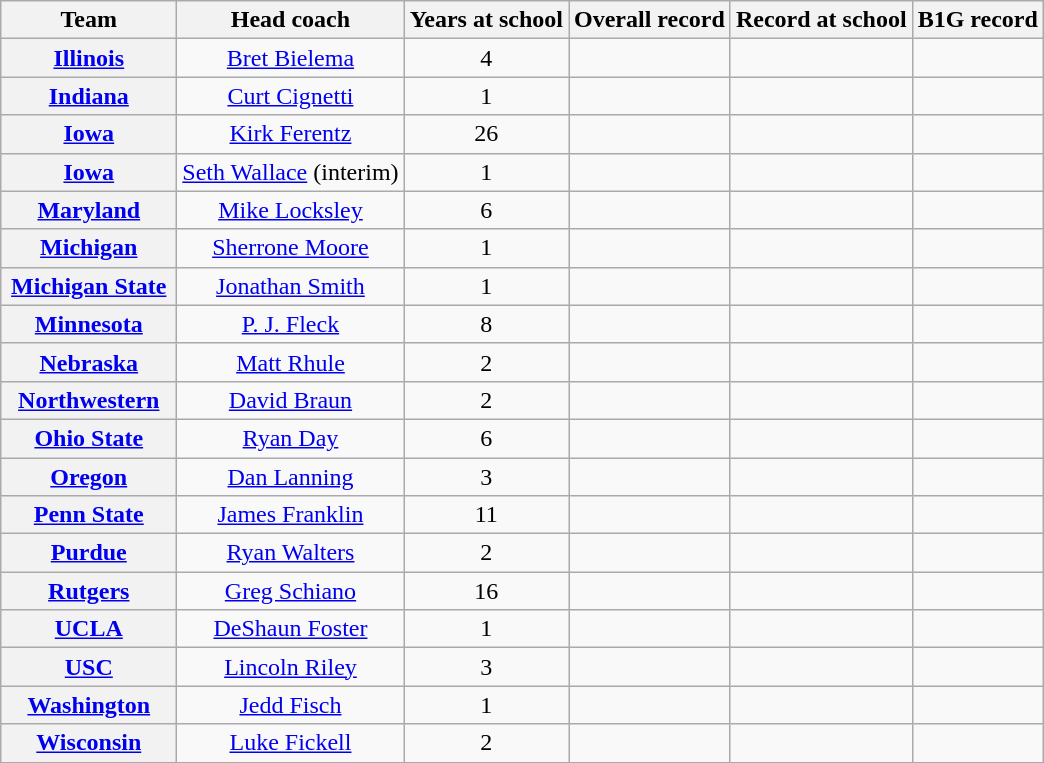<table class="wikitable sortable" style="text-align: center;">
<tr>
<th width="110">Team</th>
<th>Head coach</th>
<th>Years at school</th>
<th>Overall record</th>
<th>Record at school</th>
<th>B1G record</th>
</tr>
<tr>
<th style="text-align:center;"><a href='#'>Illinois</a></th>
<td><a href='#'>Bret Bielema</a></td>
<td>4</td>
<td data-sort-value=></td>
<td data-sort-value=></td>
<td data-sort-value=></td>
</tr>
<tr>
<th style="text-align:center;"><a href='#'>Indiana</a></th>
<td><a href='#'>Curt Cignetti</a></td>
<td>1</td>
<td data-sort-value=></td>
<td data-sort-value=></td>
<td data-sort-value=></td>
</tr>
<tr>
<th style="text-align:center;"><a href='#'>Iowa</a></th>
<td><a href='#'>Kirk Ferentz</a></td>
<td>26</td>
<td data-sort-value=></td>
<td data-sort-value=></td>
<td data-sort-value=></td>
</tr>
<tr>
<th style="text-align:center;"><a href='#'>Iowa</a></th>
<td><a href='#'>Seth Wallace</a> (interim)</td>
<td>1</td>
<td data-sort-value=></td>
<td data-sort-value=></td>
<td data-sort-value=></td>
</tr>
<tr>
<th style="text-align:center;"><a href='#'>Maryland</a></th>
<td><a href='#'>Mike Locksley</a></td>
<td>6</td>
<td data-sort-value=></td>
<td data-sort-value=></td>
<td data-sort-value=></td>
</tr>
<tr>
<th style="text-align:center;"><a href='#'>Michigan</a></th>
<td><a href='#'>Sherrone Moore</a></td>
<td>1</td>
<td data-sort-value=></td>
<td data-sort-value=></td>
<td data-sort-value=></td>
</tr>
<tr>
<th style="text-align:center;"><a href='#'>Michigan State</a></th>
<td><a href='#'>Jonathan Smith</a></td>
<td>1</td>
<td data-sort-value=></td>
<td data-sort-value=></td>
<td data-sort-value=></td>
</tr>
<tr>
<th style="text-align:center;"><a href='#'>Minnesota</a></th>
<td><a href='#'>P. J. Fleck</a></td>
<td>8</td>
<td data-sort-value=></td>
<td data-sort-value=></td>
<td data-sort-value=></td>
</tr>
<tr>
<th style="text-align:center;"><a href='#'>Nebraska</a></th>
<td><a href='#'>Matt Rhule</a></td>
<td>2</td>
<td data-sort-value=></td>
<td data-sort-value=></td>
<td data-sort-value=></td>
</tr>
<tr>
<th style="text-align:center;"><a href='#'>Northwestern</a></th>
<td><a href='#'>David Braun</a></td>
<td>2</td>
<td data-sort-value=></td>
<td data-sort-value=></td>
<td data-sort-value=></td>
</tr>
<tr>
<th><a href='#'>Ohio State</a></th>
<td><a href='#'>Ryan Day</a></td>
<td>6</td>
<td data-sort-value=></td>
<td data-sort-value=></td>
<td data-sort-value=></td>
</tr>
<tr>
<th style="text-align:center;"><a href='#'>Oregon</a></th>
<td><a href='#'>Dan Lanning</a></td>
<td>3</td>
<td data-sort-value=></td>
<td data-sort-value=></td>
<td data-sort-value=></td>
</tr>
<tr>
<th style="text-align:center;"><a href='#'>Penn State</a></th>
<td><a href='#'>James Franklin</a></td>
<td>11</td>
<td data-sort-value=></td>
<td data-sort-value=></td>
<td data-sort-value=></td>
</tr>
<tr>
<th style="text-align:center;"><a href='#'>Purdue</a></th>
<td><a href='#'>Ryan Walters</a></td>
<td>2</td>
<td data-sort-value=></td>
<td data-sort-value=></td>
<td data-sort-value=></td>
</tr>
<tr>
<th style="text-align:center;"><a href='#'>Rutgers</a></th>
<td><a href='#'>Greg Schiano</a></td>
<td>16</td>
<td data-sort-value=></td>
<td data-sort-value=></td>
<td data-sort-value=></td>
</tr>
<tr>
<th style="text-align:center;"><a href='#'>UCLA</a></th>
<td><a href='#'>DeShaun Foster</a></td>
<td>1</td>
<td data-sort-value=></td>
<td data-sort-value=></td>
<td data-sort-value=></td>
</tr>
<tr>
<th style="text-align:center;"><a href='#'>USC</a></th>
<td><a href='#'>Lincoln Riley</a></td>
<td>3</td>
<td data-sort-value=></td>
<td data-sort-value=></td>
<td data-sort-value=></td>
</tr>
<tr>
<th style="text-align:center;"><a href='#'>Washington</a></th>
<td><a href='#'>Jedd Fisch</a></td>
<td>1</td>
<td data-sort-value=></td>
<td data-sort-value=></td>
<td data-sort-value=></td>
</tr>
<tr>
<th style="text-align:center;"><a href='#'>Wisconsin</a></th>
<td><a href='#'>Luke Fickell</a></td>
<td>2</td>
<td data-sort-value=></td>
<td data-sort-value=></td>
<td data-sort-value=></td>
</tr>
</table>
